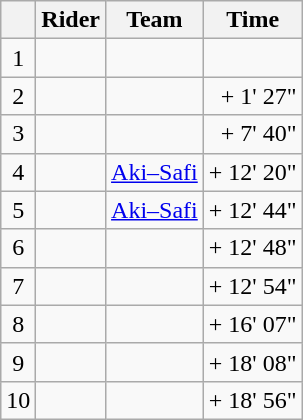<table class="wikitable">
<tr>
<th></th>
<th>Rider</th>
<th>Team</th>
<th>Time</th>
</tr>
<tr>
<td style="text-align:center;">1</td>
<td> </td>
<td></td>
<td style="text-align:right;"></td>
</tr>
<tr>
<td style="text-align:center;">2</td>
<td></td>
<td></td>
<td style="text-align:right;">+ 1' 27"</td>
</tr>
<tr>
<td style="text-align:center;">3</td>
<td></td>
<td></td>
<td style="text-align:right;">+ 7' 40"</td>
</tr>
<tr>
<td style="text-align:center;">4</td>
<td></td>
<td><a href='#'>Aki–Safi</a></td>
<td style="text-align:right;">+ 12' 20"</td>
</tr>
<tr>
<td style="text-align:center;">5</td>
<td></td>
<td><a href='#'>Aki–Safi</a></td>
<td style="text-align:right;">+ 12' 44"</td>
</tr>
<tr>
<td style="text-align:center;">6</td>
<td></td>
<td></td>
<td style="text-align:right;">+ 12' 48"</td>
</tr>
<tr>
<td style="text-align:center;">7</td>
<td></td>
<td></td>
<td style="text-align:right;">+ 12' 54"</td>
</tr>
<tr>
<td style="text-align:center;">8</td>
<td></td>
<td></td>
<td style="text-align:right;">+ 16' 07"</td>
</tr>
<tr>
<td style="text-align:center;">9</td>
<td></td>
<td></td>
<td style="text-align:right;">+ 18' 08"</td>
</tr>
<tr>
<td style="text-align:center;">10</td>
<td></td>
<td></td>
<td style="text-align:right;">+ 18' 56"</td>
</tr>
</table>
